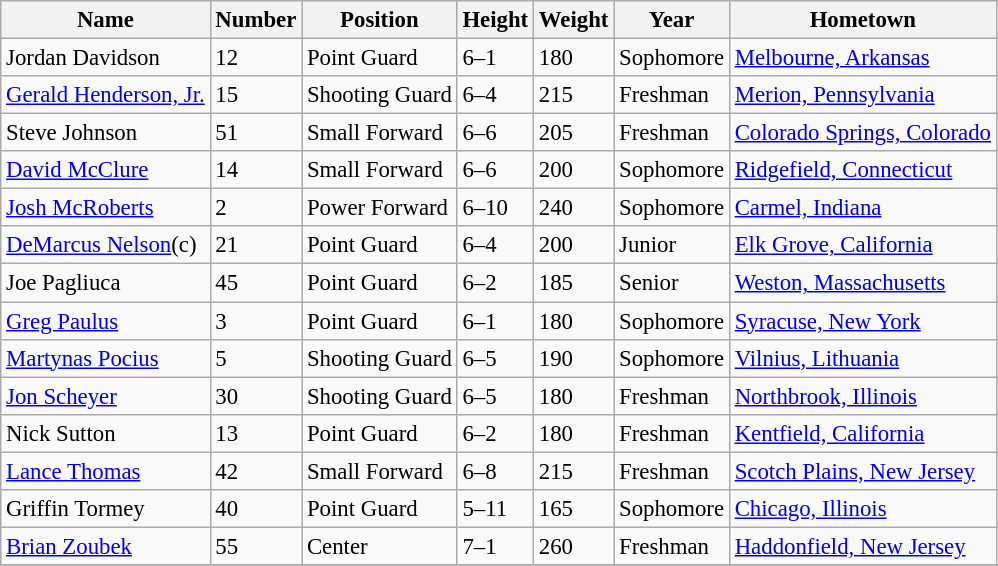<table class="wikitable" style="font-size: 95%;">
<tr>
<th>Name</th>
<th>Number</th>
<th>Position</th>
<th>Height</th>
<th>Weight</th>
<th>Year</th>
<th>Hometown</th>
</tr>
<tr>
<td>Jordan Davidson</td>
<td>12</td>
<td>Point Guard</td>
<td>6–1</td>
<td>180</td>
<td>Sophomore</td>
<td><a href='#'>Melbourne, Arkansas</a></td>
</tr>
<tr>
<td><a href='#'>Gerald Henderson, Jr.</a></td>
<td>15</td>
<td>Shooting Guard</td>
<td>6–4</td>
<td>215</td>
<td>Freshman</td>
<td><a href='#'>Merion, Pennsylvania</a></td>
</tr>
<tr>
<td>Steve Johnson</td>
<td>51</td>
<td>Small Forward</td>
<td>6–6</td>
<td>205</td>
<td>Freshman</td>
<td><a href='#'>Colorado Springs, Colorado</a></td>
</tr>
<tr>
<td><a href='#'>David McClure</a></td>
<td>14</td>
<td>Small Forward</td>
<td>6–6</td>
<td>200</td>
<td>Sophomore</td>
<td><a href='#'>Ridgefield, Connecticut</a></td>
</tr>
<tr>
<td><a href='#'>Josh McRoberts</a></td>
<td>2</td>
<td>Power Forward</td>
<td>6–10</td>
<td>240</td>
<td>Sophomore</td>
<td><a href='#'>Carmel, Indiana</a></td>
</tr>
<tr>
<td><a href='#'>DeMarcus Nelson</a>(c)</td>
<td>21</td>
<td>Point Guard</td>
<td>6–4</td>
<td>200</td>
<td>Junior</td>
<td><a href='#'>Elk Grove, California</a></td>
</tr>
<tr>
<td>Joe Pagliuca</td>
<td>45</td>
<td>Point Guard</td>
<td>6–2</td>
<td>185</td>
<td>Senior</td>
<td><a href='#'>Weston, Massachusetts</a></td>
</tr>
<tr>
<td><a href='#'>Greg Paulus</a></td>
<td>3</td>
<td>Point Guard</td>
<td>6–1</td>
<td>180</td>
<td>Sophomore</td>
<td><a href='#'>Syracuse, New York</a></td>
</tr>
<tr>
<td><a href='#'>Martynas Pocius</a></td>
<td>5</td>
<td>Shooting Guard</td>
<td>6–5</td>
<td>190</td>
<td>Sophomore</td>
<td><a href='#'>Vilnius, Lithuania</a></td>
</tr>
<tr>
<td><a href='#'>Jon Scheyer</a></td>
<td>30</td>
<td>Shooting Guard</td>
<td>6–5</td>
<td>180</td>
<td>Freshman</td>
<td><a href='#'>Northbrook, Illinois</a></td>
</tr>
<tr>
<td>Nick Sutton</td>
<td>13</td>
<td>Point Guard</td>
<td>6–2</td>
<td>180</td>
<td>Freshman</td>
<td><a href='#'>Kentfield, California</a></td>
</tr>
<tr>
<td><a href='#'>Lance Thomas</a></td>
<td>42</td>
<td>Small Forward</td>
<td>6–8</td>
<td>215</td>
<td>Freshman</td>
<td><a href='#'>Scotch Plains, New Jersey</a></td>
</tr>
<tr>
<td>Griffin Tormey</td>
<td>40</td>
<td>Point Guard</td>
<td>5–11</td>
<td>165</td>
<td>Sophomore</td>
<td><a href='#'>Chicago, Illinois</a></td>
</tr>
<tr>
<td><a href='#'>Brian Zoubek</a></td>
<td>55</td>
<td>Center</td>
<td>7–1</td>
<td>260</td>
<td>Freshman</td>
<td><a href='#'>Haddonfield, New Jersey</a></td>
</tr>
<tr>
</tr>
</table>
